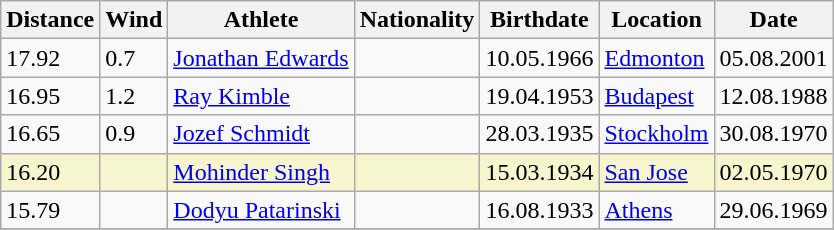<table class="wikitable">
<tr>
<th>Distance</th>
<th>Wind</th>
<th>Athlete</th>
<th>Nationality</th>
<th>Birthdate</th>
<th>Location</th>
<th>Date</th>
</tr>
<tr>
<td>17.92</td>
<td>0.7</td>
<td><a href='#'>Jonathan Edwards</a></td>
<td></td>
<td>10.05.1966</td>
<td><a href='#'>Edmonton</a></td>
<td>05.08.2001</td>
</tr>
<tr>
<td>16.95</td>
<td>1.2</td>
<td><a href='#'>Ray Kimble</a></td>
<td></td>
<td>19.04.1953</td>
<td><a href='#'>Budapest</a></td>
<td>12.08.1988</td>
</tr>
<tr>
<td>16.65</td>
<td>0.9</td>
<td><a href='#'>Jozef Schmidt</a></td>
<td></td>
<td>28.03.1935</td>
<td><a href='#'>Stockholm</a></td>
<td>30.08.1970</td>
</tr>
<tr bgcolor=#f6F5CE>
<td>16.20</td>
<td></td>
<td><a href='#'>Mohinder Singh</a></td>
<td></td>
<td>15.03.1934</td>
<td><a href='#'>San Jose</a></td>
<td>02.05.1970</td>
</tr>
<tr>
<td>15.79</td>
<td></td>
<td><a href='#'>Dodyu Patarinski</a></td>
<td></td>
<td>16.08.1933</td>
<td><a href='#'>Athens</a></td>
<td>29.06.1969</td>
</tr>
<tr>
</tr>
</table>
